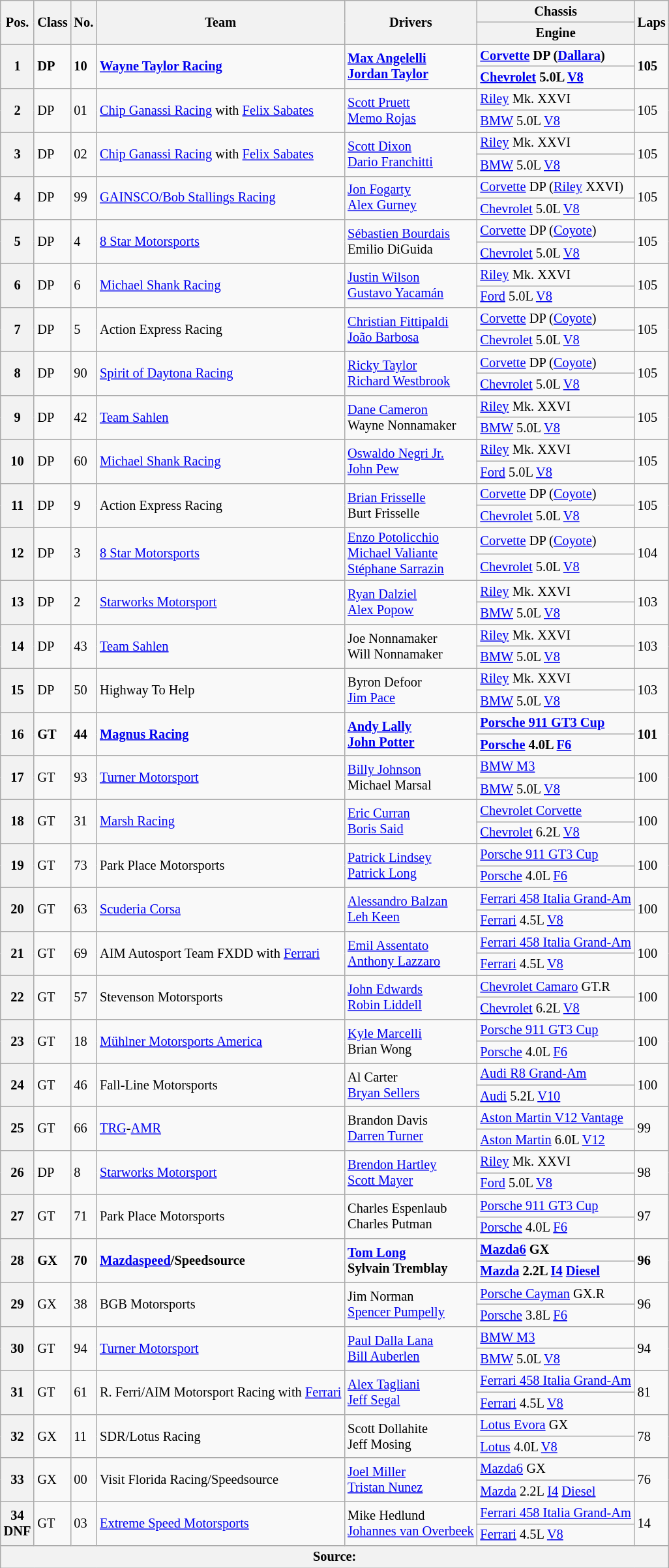<table class="wikitable" style="font-size: 85%;">
<tr>
<th rowspan="2">Pos.</th>
<th rowspan="2">Class</th>
<th rowspan="2">No.</th>
<th rowspan="2">Team</th>
<th rowspan="2">Drivers</th>
<th>Chassis</th>
<th rowspan="2">Laps</th>
</tr>
<tr>
<th>Engine</th>
</tr>
<tr>
<th rowspan="2">1</th>
<td rowspan="2"><strong>DP</strong></td>
<td rowspan="2"><strong>10</strong></td>
<td rowspan="2"><strong> <a href='#'>Wayne Taylor Racing</a></strong></td>
<td rowspan="2"><strong> <a href='#'>Max Angelelli</a><br> <a href='#'>Jordan Taylor</a></strong></td>
<td><strong><a href='#'>Corvette</a> DP (<a href='#'>Dallara</a>)</strong></td>
<td rowspan="2"><strong>105</strong></td>
</tr>
<tr>
<td><strong><a href='#'>Chevrolet</a> 5.0L <a href='#'>V8</a></strong></td>
</tr>
<tr>
<th rowspan="2">2</th>
<td rowspan="2">DP</td>
<td rowspan="2">01</td>
<td rowspan="2"> <a href='#'>Chip Ganassi Racing</a> with <a href='#'>Felix Sabates</a></td>
<td rowspan="2"> <a href='#'>Scott Pruett</a><br> <a href='#'>Memo Rojas</a></td>
<td><a href='#'>Riley</a> Mk. XXVI</td>
<td rowspan="2">105</td>
</tr>
<tr>
<td><a href='#'>BMW</a> 5.0L <a href='#'>V8</a></td>
</tr>
<tr>
<th rowspan="2">3</th>
<td rowspan="2">DP</td>
<td rowspan="2">02</td>
<td rowspan="2"> <a href='#'>Chip Ganassi Racing</a> with <a href='#'>Felix Sabates</a></td>
<td rowspan="2"> <a href='#'>Scott Dixon</a><br> <a href='#'>Dario Franchitti</a></td>
<td><a href='#'>Riley</a> Mk. XXVI</td>
<td rowspan="2">105</td>
</tr>
<tr>
<td><a href='#'>BMW</a> 5.0L <a href='#'>V8</a></td>
</tr>
<tr>
<th rowspan="2">4</th>
<td rowspan="2">DP</td>
<td rowspan="2">99</td>
<td rowspan="2"> <a href='#'>GAINSCO/Bob Stallings Racing</a></td>
<td rowspan="2"> <a href='#'>Jon Fogarty</a><br> <a href='#'>Alex Gurney</a></td>
<td><a href='#'>Corvette</a> DP (<a href='#'>Riley</a> XXVI)</td>
<td rowspan="2">105</td>
</tr>
<tr>
<td><a href='#'>Chevrolet</a> 5.0L <a href='#'>V8</a></td>
</tr>
<tr>
<th rowspan="2">5</th>
<td rowspan="2">DP</td>
<td rowspan="2">4</td>
<td rowspan="2"> <a href='#'>8 Star Motorsports</a></td>
<td rowspan="2"> <a href='#'>Sébastien Bourdais</a><br> Emilio DiGuida</td>
<td><a href='#'>Corvette</a> DP (<a href='#'>Coyote</a>)</td>
<td rowspan="2">105</td>
</tr>
<tr>
<td><a href='#'>Chevrolet</a> 5.0L <a href='#'>V8</a></td>
</tr>
<tr>
<th rowspan="2">6</th>
<td rowspan="2">DP</td>
<td rowspan="2">6</td>
<td rowspan="2"> <a href='#'>Michael Shank Racing</a></td>
<td rowspan="2"> <a href='#'>Justin Wilson</a><br> <a href='#'>Gustavo Yacamán</a></td>
<td><a href='#'>Riley</a> Mk. XXVI</td>
<td rowspan="2">105</td>
</tr>
<tr>
<td><a href='#'>Ford</a> 5.0L <a href='#'>V8</a></td>
</tr>
<tr>
<th rowspan="2">7</th>
<td rowspan="2">DP</td>
<td rowspan="2">5</td>
<td rowspan="2"> Action Express Racing</td>
<td rowspan="2"> <a href='#'>Christian Fittipaldi</a><br> <a href='#'>João Barbosa</a></td>
<td><a href='#'>Corvette</a> DP (<a href='#'>Coyote</a>)</td>
<td rowspan="2">105</td>
</tr>
<tr>
<td><a href='#'>Chevrolet</a> 5.0L <a href='#'>V8</a></td>
</tr>
<tr>
<th rowspan="2">8</th>
<td rowspan="2">DP</td>
<td rowspan="2">90</td>
<td rowspan="2"> <a href='#'>Spirit of Daytona Racing</a></td>
<td rowspan="2"> <a href='#'>Ricky Taylor</a><br> <a href='#'>Richard Westbrook</a></td>
<td><a href='#'>Corvette</a> DP (<a href='#'>Coyote</a>)</td>
<td rowspan="2">105</td>
</tr>
<tr>
<td><a href='#'>Chevrolet</a> 5.0L <a href='#'>V8</a></td>
</tr>
<tr>
<th rowspan="2">9</th>
<td rowspan="2">DP</td>
<td rowspan="2">42</td>
<td rowspan="2"> <a href='#'>Team Sahlen</a></td>
<td rowspan="2"> <a href='#'>Dane Cameron</a><br> Wayne Nonnamaker</td>
<td><a href='#'>Riley</a> Mk. XXVI</td>
<td rowspan="2">105</td>
</tr>
<tr>
<td><a href='#'>BMW</a> 5.0L <a href='#'>V8</a></td>
</tr>
<tr>
<th rowspan="2">10</th>
<td rowspan="2">DP</td>
<td rowspan="2">60</td>
<td rowspan="2"> <a href='#'>Michael Shank Racing</a></td>
<td rowspan="2"> <a href='#'>Oswaldo Negri Jr.</a><br> <a href='#'>John Pew</a></td>
<td><a href='#'>Riley</a> Mk. XXVI</td>
<td rowspan="2">105</td>
</tr>
<tr>
<td><a href='#'>Ford</a> 5.0L <a href='#'>V8</a></td>
</tr>
<tr>
<th rowspan="2">11</th>
<td rowspan="2">DP</td>
<td rowspan="2">9</td>
<td rowspan="2"> Action Express Racing</td>
<td rowspan="2"> <a href='#'>Brian Frisselle</a><br> Burt Frisselle</td>
<td><a href='#'>Corvette</a> DP (<a href='#'>Coyote</a>)</td>
<td rowspan="2">105</td>
</tr>
<tr>
<td><a href='#'>Chevrolet</a> 5.0L <a href='#'>V8</a></td>
</tr>
<tr>
<th rowspan="2">12</th>
<td rowspan="2">DP</td>
<td rowspan="2">3</td>
<td rowspan="2"> <a href='#'>8 Star Motorsports</a></td>
<td rowspan="2"> <a href='#'>Enzo Potolicchio</a><br> <a href='#'>Michael Valiante</a><br> <a href='#'>Stéphane Sarrazin</a></td>
<td><a href='#'>Corvette</a> DP (<a href='#'>Coyote</a>)</td>
<td rowspan="2">104</td>
</tr>
<tr>
<td><a href='#'>Chevrolet</a> 5.0L <a href='#'>V8</a></td>
</tr>
<tr>
<th rowspan="2">13</th>
<td rowspan="2">DP</td>
<td rowspan="2">2</td>
<td rowspan="2"> <a href='#'>Starworks Motorsport</a></td>
<td rowspan="2"> <a href='#'>Ryan Dalziel</a><br> <a href='#'>Alex Popow</a></td>
<td><a href='#'>Riley</a> Mk. XXVI</td>
<td rowspan="2">103</td>
</tr>
<tr>
<td><a href='#'>BMW</a> 5.0L <a href='#'>V8</a></td>
</tr>
<tr>
<th rowspan="2">14</th>
<td rowspan="2">DP</td>
<td rowspan="2">43</td>
<td rowspan="2"> <a href='#'>Team Sahlen</a></td>
<td rowspan="2"> Joe Nonnamaker<br> Will Nonnamaker</td>
<td><a href='#'>Riley</a> Mk. XXVI</td>
<td rowspan="2">103</td>
</tr>
<tr>
<td><a href='#'>BMW</a> 5.0L <a href='#'>V8</a></td>
</tr>
<tr>
<th rowspan="2">15</th>
<td rowspan="2">DP</td>
<td rowspan="2">50</td>
<td rowspan="2"> Highway To Help</td>
<td rowspan="2"> Byron Defoor<br> <a href='#'>Jim Pace</a></td>
<td><a href='#'>Riley</a> Mk. XXVI</td>
<td rowspan="2">103</td>
</tr>
<tr>
<td><a href='#'>BMW</a> 5.0L <a href='#'>V8</a></td>
</tr>
<tr>
<th rowspan="2">16</th>
<td rowspan="2"><strong>GT</strong></td>
<td rowspan="2"><strong>44</strong></td>
<td rowspan="2"><strong> <a href='#'>Magnus Racing</a></strong></td>
<td rowspan="2"><strong> <a href='#'>Andy Lally</a><br> <a href='#'>John Potter</a></strong></td>
<td><strong><a href='#'>Porsche 911 GT3 Cup</a></strong></td>
<td rowspan="2"><strong>101</strong></td>
</tr>
<tr>
<td><strong><a href='#'>Porsche</a> 4.0L <a href='#'>F6</a></strong></td>
</tr>
<tr>
<th rowspan="2">17</th>
<td rowspan="2">GT</td>
<td rowspan="2">93</td>
<td rowspan="2"> <a href='#'>Turner Motorsport</a></td>
<td rowspan="2"> <a href='#'>Billy Johnson</a><br> Michael Marsal</td>
<td><a href='#'>BMW M3</a></td>
<td rowspan="2">100</td>
</tr>
<tr>
<td><a href='#'>BMW</a> 5.0L <a href='#'>V8</a></td>
</tr>
<tr>
<th rowspan="2">18</th>
<td rowspan="2">GT</td>
<td rowspan="2">31</td>
<td rowspan="2"> <a href='#'>Marsh Racing</a></td>
<td rowspan="2"> <a href='#'>Eric Curran</a><br> <a href='#'>Boris Said</a></td>
<td><a href='#'>Chevrolet Corvette</a></td>
<td rowspan="2">100</td>
</tr>
<tr>
<td><a href='#'>Chevrolet</a> 6.2L <a href='#'>V8</a></td>
</tr>
<tr>
<th rowspan="2">19</th>
<td rowspan="2">GT</td>
<td rowspan="2">73</td>
<td rowspan="2"> Park Place Motorsports</td>
<td rowspan="2"> <a href='#'>Patrick Lindsey</a><br> <a href='#'>Patrick Long</a></td>
<td><a href='#'>Porsche 911 GT3 Cup</a></td>
<td rowspan="2">100</td>
</tr>
<tr>
<td><a href='#'>Porsche</a> 4.0L <a href='#'>F6</a></td>
</tr>
<tr>
<th rowspan="2">20</th>
<td rowspan="2">GT</td>
<td rowspan="2">63</td>
<td rowspan="2"> <a href='#'>Scuderia Corsa</a></td>
<td rowspan="2"> <a href='#'>Alessandro Balzan</a><br> <a href='#'>Leh Keen</a></td>
<td><a href='#'>Ferrari 458 Italia Grand-Am</a></td>
<td rowspan="2">100</td>
</tr>
<tr>
<td><a href='#'>Ferrari</a> 4.5L <a href='#'>V8</a></td>
</tr>
<tr>
<th rowspan="2">21</th>
<td rowspan="2">GT</td>
<td rowspan="2">69</td>
<td rowspan="2"> AIM Autosport Team FXDD with <a href='#'>Ferrari</a></td>
<td rowspan="2"> <a href='#'>Emil Assentato</a><br> <a href='#'>Anthony Lazzaro</a></td>
<td><a href='#'>Ferrari 458 Italia Grand-Am</a></td>
<td rowspan="2">100</td>
</tr>
<tr>
<td><a href='#'>Ferrari</a> 4.5L <a href='#'>V8</a></td>
</tr>
<tr>
<th rowspan="2">22</th>
<td rowspan="2">GT</td>
<td rowspan="2">57</td>
<td rowspan="2"> Stevenson Motorsports</td>
<td rowspan="2"> <a href='#'>John Edwards</a><br> <a href='#'>Robin Liddell</a></td>
<td><a href='#'>Chevrolet Camaro</a> GT.R</td>
<td rowspan="2">100</td>
</tr>
<tr>
<td><a href='#'>Chevrolet</a> 6.2L <a href='#'>V8</a></td>
</tr>
<tr>
<th rowspan="2">23</th>
<td rowspan="2">GT</td>
<td rowspan="2">18</td>
<td rowspan="2"> <a href='#'>Mühlner Motorsports America</a></td>
<td rowspan="2"> <a href='#'>Kyle Marcelli</a><br> Brian Wong</td>
<td><a href='#'>Porsche 911 GT3 Cup</a></td>
<td rowspan="2">100</td>
</tr>
<tr>
<td><a href='#'>Porsche</a> 4.0L <a href='#'>F6</a></td>
</tr>
<tr>
<th rowspan="2">24</th>
<td rowspan="2">GT</td>
<td rowspan="2">46</td>
<td rowspan="2"> Fall-Line Motorsports</td>
<td rowspan="2"> Al Carter<br> <a href='#'>Bryan Sellers</a></td>
<td><a href='#'>Audi R8 Grand-Am</a></td>
<td rowspan="2">100</td>
</tr>
<tr>
<td><a href='#'>Audi</a> 5.2L <a href='#'>V10</a></td>
</tr>
<tr>
<th rowspan="2">25</th>
<td rowspan="2">GT</td>
<td rowspan="2">66</td>
<td rowspan="2"> <a href='#'>TRG</a>-<a href='#'>AMR</a></td>
<td rowspan="2"> Brandon Davis<br> <a href='#'>Darren Turner</a></td>
<td><a href='#'>Aston Martin V12 Vantage</a></td>
<td rowspan="2">99</td>
</tr>
<tr>
<td><a href='#'>Aston Martin</a> 6.0L <a href='#'>V12</a></td>
</tr>
<tr>
<th rowspan="2">26</th>
<td rowspan="2">DP</td>
<td rowspan="2">8</td>
<td rowspan="2"> <a href='#'>Starworks Motorsport</a></td>
<td rowspan="2"> <a href='#'>Brendon Hartley</a><br> <a href='#'>Scott Mayer</a></td>
<td><a href='#'>Riley</a> Mk. XXVI</td>
<td rowspan="2">98</td>
</tr>
<tr>
<td><a href='#'>Ford</a> 5.0L <a href='#'>V8</a></td>
</tr>
<tr>
<th rowspan="2">27</th>
<td rowspan="2">GT</td>
<td rowspan="2">71</td>
<td rowspan="2"> Park Place Motorsports</td>
<td rowspan="2"> Charles Espenlaub<br> Charles Putman</td>
<td><a href='#'>Porsche 911 GT3 Cup</a></td>
<td rowspan="2">97</td>
</tr>
<tr>
<td><a href='#'>Porsche</a> 4.0L <a href='#'>F6</a></td>
</tr>
<tr>
<th rowspan="2">28</th>
<td rowspan="2"><strong>GX</strong></td>
<td rowspan="2"><strong>70</strong></td>
<td rowspan="2"><strong> <a href='#'>Mazdaspeed</a>/Speedsource</strong></td>
<td rowspan="2"><strong> <a href='#'>Tom Long</a><br> Sylvain Tremblay</strong></td>
<td><strong><a href='#'>Mazda6</a> GX</strong></td>
<td rowspan="2"><strong>96</strong></td>
</tr>
<tr>
<td><strong><a href='#'>Mazda</a> 2.2L <a href='#'>I4</a> <a href='#'>Diesel</a></strong></td>
</tr>
<tr>
<th rowspan="2">29</th>
<td rowspan="2">GX</td>
<td rowspan="2">38</td>
<td rowspan="2"> BGB Motorsports</td>
<td rowspan="2"> Jim Norman<br> <a href='#'>Spencer Pumpelly</a></td>
<td><a href='#'>Porsche Cayman</a> GX.R</td>
<td rowspan="2">96</td>
</tr>
<tr>
<td><a href='#'>Porsche</a> 3.8L <a href='#'>F6</a></td>
</tr>
<tr>
<th rowspan="2">30</th>
<td rowspan="2">GT</td>
<td rowspan="2">94</td>
<td rowspan="2"> <a href='#'>Turner Motorsport</a></td>
<td rowspan="2"> <a href='#'>Paul Dalla Lana</a><br> <a href='#'>Bill Auberlen</a></td>
<td><a href='#'>BMW M3</a></td>
<td rowspan="2">94</td>
</tr>
<tr>
<td><a href='#'>BMW</a> 5.0L <a href='#'>V8</a></td>
</tr>
<tr>
<th rowspan="2">31</th>
<td rowspan="2">GT</td>
<td rowspan="2">61</td>
<td rowspan="2"> R. Ferri/AIM Motorsport Racing with <a href='#'>Ferrari</a></td>
<td rowspan="2"> <a href='#'>Alex Tagliani</a><br> <a href='#'>Jeff Segal</a></td>
<td><a href='#'>Ferrari 458 Italia Grand-Am</a></td>
<td rowspan="2">81</td>
</tr>
<tr>
<td><a href='#'>Ferrari</a> 4.5L <a href='#'>V8</a></td>
</tr>
<tr>
<th rowspan="2">32</th>
<td rowspan="2">GX</td>
<td rowspan="2">11</td>
<td rowspan="2"> SDR/Lotus Racing</td>
<td rowspan="2"> Scott Dollahite<br> Jeff Mosing</td>
<td><a href='#'>Lotus Evora</a> GX</td>
<td rowspan="2">78</td>
</tr>
<tr>
<td><a href='#'>Lotus</a> 4.0L <a href='#'>V8</a></td>
</tr>
<tr>
<th rowspan="2">33</th>
<td rowspan="2">GX</td>
<td rowspan="2">00</td>
<td rowspan="2"> Visit Florida Racing/Speedsource</td>
<td rowspan="2"> <a href='#'>Joel Miller</a><br> <a href='#'>Tristan Nunez</a></td>
<td><a href='#'>Mazda6</a> GX</td>
<td rowspan="2">76</td>
</tr>
<tr>
<td><a href='#'>Mazda</a> 2.2L <a href='#'>I4</a> <a href='#'>Diesel</a></td>
</tr>
<tr>
<th rowspan="2">34<br>DNF</th>
<td rowspan="2">GT</td>
<td rowspan="2">03</td>
<td rowspan="2"> <a href='#'>Extreme Speed Motorsports</a></td>
<td rowspan="2"> Mike Hedlund<br> <a href='#'>Johannes van Overbeek</a></td>
<td><a href='#'>Ferrari 458 Italia Grand-Am</a></td>
<td rowspan="2">14</td>
</tr>
<tr>
<td><a href='#'>Ferrari</a> 4.5L <a href='#'>V8</a></td>
</tr>
<tr>
<th colspan="7">Source:</th>
</tr>
</table>
